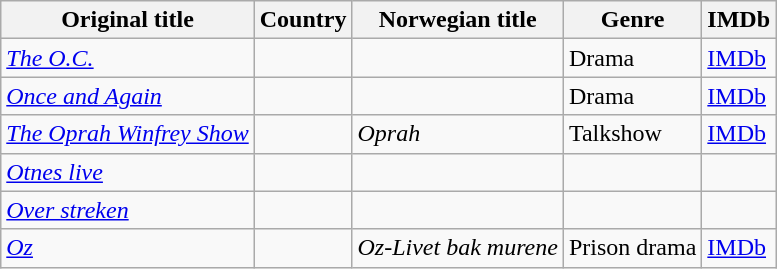<table class="wikitable">
<tr>
<th>Original title</th>
<th>Country</th>
<th>Norwegian title</th>
<th>Genre</th>
<th>IMDb</th>
</tr>
<tr>
<td><em><a href='#'>The O.C.</a></em></td>
<td></td>
<td></td>
<td>Drama</td>
<td><a href='#'>IMDb</a></td>
</tr>
<tr>
<td><em><a href='#'>Once and Again</a></em></td>
<td></td>
<td></td>
<td>Drama</td>
<td><a href='#'>IMDb</a></td>
</tr>
<tr>
<td><em><a href='#'>The Oprah Winfrey Show</a></em></td>
<td></td>
<td><em>Oprah</em></td>
<td>Talkshow</td>
<td><a href='#'>IMDb</a></td>
</tr>
<tr>
<td><em><a href='#'>Otnes live</a></em></td>
<td></td>
<td></td>
<td></td>
<td></td>
</tr>
<tr>
<td><em><a href='#'>Over streken</a></em></td>
<td></td>
<td></td>
<td></td>
<td></td>
</tr>
<tr>
<td><em><a href='#'>Oz</a></em></td>
<td></td>
<td><em>Oz-Livet bak murene</em></td>
<td>Prison drama</td>
<td><a href='#'>IMDb</a></td>
</tr>
</table>
